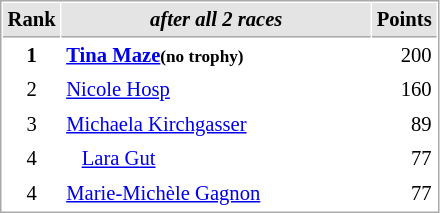<table cellspacing="1" cellpadding="3" style="border:1px solid #AAAAAA;font-size:86%">
<tr bgcolor="#E4E4E4">
<th style="border-bottom:1px solid #AAAAAA" width=10>Rank</th>
<th style="border-bottom:1px solid #AAAAAA" width=200><strong><em>after all 2 races</em></strong></th>
<th style="border-bottom:1px solid #AAAAAA" width=20>Points</th>
</tr>
<tr>
<td align="center"><strong>1</strong></td>
<td> <strong><a href='#'>Tina Maze</a><small>(no trophy)</small></strong></td>
<td align="right">200</td>
</tr>
<tr>
<td align="center">2</td>
<td> <a href='#'>Nicole Hosp</a></td>
<td align="right">160</td>
</tr>
<tr>
<td align="center">3</td>
<td> <a href='#'>Michaela Kirchgasser</a></td>
<td align="right">89</td>
</tr>
<tr>
<td align="center">4</td>
<td>   <a href='#'>Lara Gut</a></td>
<td align="right">77</td>
</tr>
<tr>
<td align="center">4</td>
<td> <a href='#'>Marie-Michèle Gagnon</a></td>
<td align="right">77</td>
</tr>
</table>
